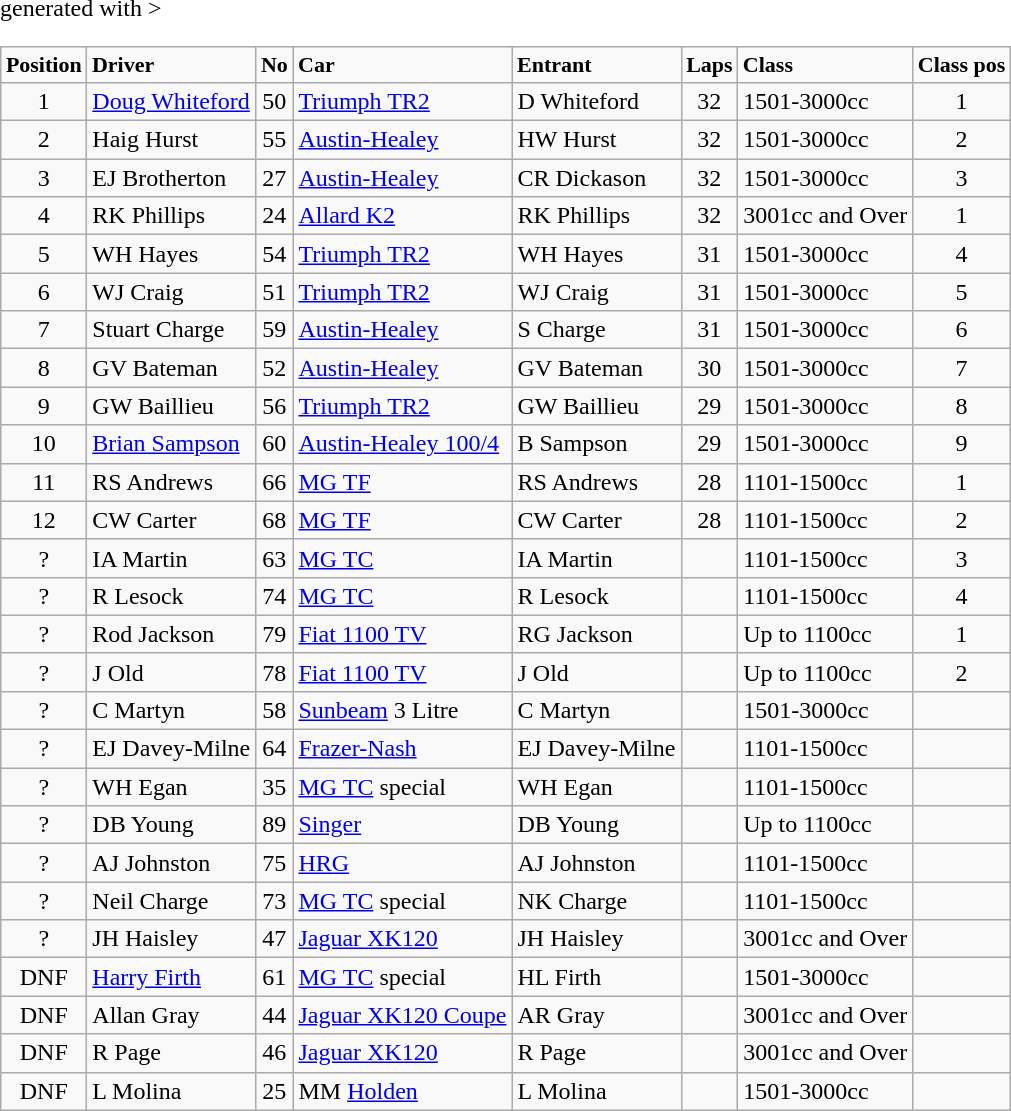<table class="wikitable" <hiddentext>generated with >
<tr style="font-size:11pt;font-weight:bold">
<td height="14" align="center">Position</td>
<td>Driver</td>
<td align="center">No</td>
<td>Car</td>
<td>Entrant</td>
<td align="center">Laps</td>
<td>Class</td>
<td align="center">Class pos</td>
</tr>
<tr>
<td height="14" align="center">1</td>
<td><a href='#'>Doug Whiteford</a></td>
<td align="center">50</td>
<td><a href='#'>Triumph TR2</a></td>
<td>D Whiteford</td>
<td align="center">32</td>
<td>1501-3000cc</td>
<td align="center">1</td>
</tr>
<tr>
<td height="14" align="center">2</td>
<td>Haig Hurst</td>
<td align="center">55</td>
<td><a href='#'>Austin-Healey</a></td>
<td>HW Hurst</td>
<td align="center">32</td>
<td>1501-3000cc</td>
<td align="center">2</td>
</tr>
<tr>
<td height="14" align="center">3</td>
<td>EJ Brotherton</td>
<td align="center">27</td>
<td><a href='#'>Austin-Healey</a></td>
<td>CR Dickason</td>
<td align="center">32</td>
<td>1501-3000cc</td>
<td align="center">3</td>
</tr>
<tr>
<td height="14" align="center">4</td>
<td>RK Phillips</td>
<td align="center">24</td>
<td><a href='#'>Allard K2</a></td>
<td>RK Phillips</td>
<td align="center">32</td>
<td>3001cc and Over</td>
<td align="center">1</td>
</tr>
<tr>
<td height="14" align="center">5</td>
<td>WH Hayes</td>
<td align="center">54</td>
<td><a href='#'>Triumph TR2</a></td>
<td>WH Hayes</td>
<td align="center">31</td>
<td>1501-3000cc</td>
<td align="center">4</td>
</tr>
<tr>
<td height="14" align="center">6</td>
<td>WJ Craig</td>
<td align="center">51</td>
<td><a href='#'>Triumph TR2</a></td>
<td>WJ Craig</td>
<td align="center">31</td>
<td>1501-3000cc</td>
<td align="center">5</td>
</tr>
<tr>
<td height="14" align="center">7</td>
<td>Stuart Charge</td>
<td align="center">59</td>
<td><a href='#'>Austin-Healey</a></td>
<td>S Charge</td>
<td align="center">31</td>
<td>1501-3000cc</td>
<td align="center">6</td>
</tr>
<tr>
<td height="14" align="center">8</td>
<td>GV Bateman</td>
<td align="center">52</td>
<td><a href='#'>Austin-Healey</a></td>
<td>GV Bateman</td>
<td align="center">30</td>
<td>1501-3000cc</td>
<td align="center">7</td>
</tr>
<tr>
<td height="14" align="center">9</td>
<td>GW Baillieu</td>
<td align="center">56</td>
<td><a href='#'>Triumph TR2</a></td>
<td>GW Baillieu</td>
<td align="center">29</td>
<td>1501-3000cc</td>
<td align="center">8</td>
</tr>
<tr>
<td height="14" align="center">10</td>
<td><a href='#'>Brian Sampson</a></td>
<td align="center">60</td>
<td><a href='#'>Austin-Healey 100/4</a></td>
<td>B Sampson</td>
<td align="center">29</td>
<td>1501-3000cc</td>
<td align="center">9</td>
</tr>
<tr>
<td height="14" align="center">11</td>
<td>RS Andrews</td>
<td align="center">66</td>
<td><a href='#'>MG TF</a></td>
<td>RS Andrews</td>
<td align="center">28</td>
<td>1101-1500cc</td>
<td align="center">1</td>
</tr>
<tr>
<td height="14" align="center">12</td>
<td>CW Carter</td>
<td align="center">68</td>
<td><a href='#'>MG TF</a></td>
<td>CW Carter</td>
<td align="center">28</td>
<td>1101-1500cc</td>
<td align="center">2</td>
</tr>
<tr>
<td height="14" align="center">?</td>
<td>IA Martin</td>
<td align="center">63</td>
<td><a href='#'>MG TC</a></td>
<td>IA Martin</td>
<td align="center"> </td>
<td>1101-1500cc</td>
<td align="center">3</td>
</tr>
<tr>
<td height="14" align="center">?</td>
<td>R Lesock</td>
<td align="center">74</td>
<td><a href='#'>MG TC</a></td>
<td>R Lesock</td>
<td align="center"> </td>
<td>1101-1500cc</td>
<td align="center">4</td>
</tr>
<tr>
<td height="14" align="center">?</td>
<td>Rod Jackson</td>
<td align="center">79</td>
<td><a href='#'>Fiat 1100 TV</a></td>
<td>RG Jackson</td>
<td align="center"> </td>
<td>Up to 1100cc</td>
<td align="center">1</td>
</tr>
<tr>
<td height="14" align="center">?</td>
<td>J Old</td>
<td align="center">78</td>
<td><a href='#'>Fiat 1100 TV</a></td>
<td>J Old</td>
<td align="center"> </td>
<td>Up to 1100cc</td>
<td align="center">2</td>
</tr>
<tr>
<td height="14" align="center">?</td>
<td>C Martyn</td>
<td align="center">58</td>
<td><a href='#'>Sunbeam</a> 3 Litre</td>
<td>C Martyn</td>
<td align="center"> </td>
<td>1501-3000cc</td>
<td align="center"> </td>
</tr>
<tr>
<td height="14" align="center">?</td>
<td>EJ Davey-Milne</td>
<td align="center">64</td>
<td><a href='#'>Frazer-Nash</a></td>
<td>EJ Davey-Milne</td>
<td align="center"> </td>
<td>1101-1500cc</td>
<td align="center"> </td>
</tr>
<tr>
<td height="14" align="center">?</td>
<td>WH Egan</td>
<td align="center">35</td>
<td><a href='#'>MG TC</a> special</td>
<td>WH Egan</td>
<td align="center"> </td>
<td>1101-1500cc</td>
<td align="center"> </td>
</tr>
<tr>
<td height="14" align="center">?</td>
<td>DB Young</td>
<td align="center">89</td>
<td><a href='#'>Singer</a></td>
<td>DB Young</td>
<td align="center"> </td>
<td>Up to 1100cc</td>
<td align="center"> </td>
</tr>
<tr>
<td height="14" align="center">?</td>
<td>AJ Johnston</td>
<td align="center">75</td>
<td><a href='#'>HRG</a></td>
<td>AJ Johnston</td>
<td align="center"> </td>
<td>1101-1500cc</td>
<td align="center"> </td>
</tr>
<tr>
<td height="14" align="center">?</td>
<td>Neil Charge</td>
<td align="center">73</td>
<td><a href='#'>MG TC</a> special</td>
<td>NK Charge</td>
<td align="center"> </td>
<td>1101-1500cc</td>
<td align="center"> </td>
</tr>
<tr>
<td height="14" align="center">?</td>
<td>JH Haisley</td>
<td align="center">47</td>
<td><a href='#'>Jaguar XK120</a></td>
<td>JH Haisley</td>
<td align="center"> </td>
<td>3001cc and Over</td>
<td align="center"> </td>
</tr>
<tr>
<td height="14" align="center">DNF</td>
<td><a href='#'>Harry Firth</a></td>
<td align="center">61</td>
<td><a href='#'>MG TC</a> special</td>
<td>HL Firth</td>
<td align="center"> </td>
<td>1501-3000cc</td>
<td align="center"> </td>
</tr>
<tr>
<td height="14" align="center">DNF</td>
<td>Allan Gray</td>
<td align="center">44</td>
<td><a href='#'>Jaguar XK120 Coupe</a></td>
<td>AR Gray</td>
<td align="center"> </td>
<td>3001cc and Over</td>
<td align="center"> </td>
</tr>
<tr>
<td height="14" align="center">DNF</td>
<td>R Page</td>
<td align="center">46</td>
<td><a href='#'>Jaguar XK120</a></td>
<td>R Page</td>
<td align="center"> </td>
<td>3001cc and Over</td>
<td align="center"> </td>
</tr>
<tr>
<td height="14" align="center">DNF</td>
<td>L Molina</td>
<td align="center">25</td>
<td>MM <a href='#'>Holden</a></td>
<td>L Molina</td>
<td align="center"> </td>
<td>1501-3000cc</td>
<td align="center"> </td>
</tr>
</table>
